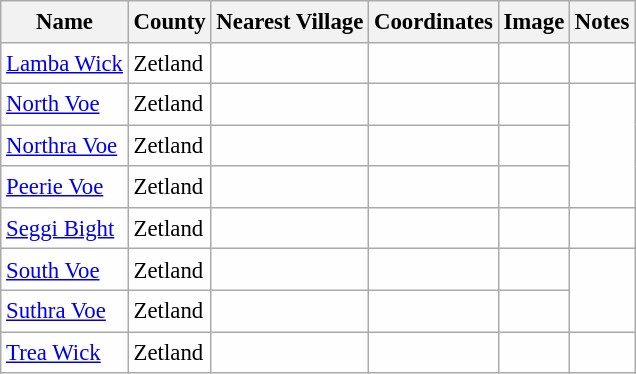<table class="wikitable sortable" style="table-layout:fixed;background-color:#FEFEFE;font-size:95%;padding:0.30em;line-height:1.35em;">
<tr>
<th scope="col">Name</th>
<th scope="col">County</th>
<th scope="col">Nearest Village</th>
<th scope="col" data-sort-type="number">Coordinates</th>
<th scope="col">Image</th>
<th scope="col">Notes</th>
</tr>
<tr>
<td><a href='#'>Lamba Wick</a></td>
<td>Zetland</td>
<td></td>
<td></td>
<td></td>
<td></td>
</tr>
<tr>
<td><a href='#'>North Voe</a></td>
<td>Zetland</td>
<td></td>
<td></td>
<td></td>
</tr>
<tr>
<td><a href='#'>Northra Voe</a></td>
<td>Zetland</td>
<td></td>
<td></td>
<td></td>
</tr>
<tr>
<td><a href='#'>Peerie Voe</a></td>
<td>Zetland</td>
<td></td>
<td></td>
<td></td>
</tr>
<tr>
<td><a href='#'>Seggi Bight</a></td>
<td>Zetland</td>
<td></td>
<td></td>
<td></td>
<td></td>
</tr>
<tr>
<td><a href='#'>South Voe</a></td>
<td>Zetland</td>
<td></td>
<td></td>
<td></td>
</tr>
<tr>
<td><a href='#'>Suthra Voe</a></td>
<td>Zetland</td>
<td></td>
<td></td>
<td></td>
</tr>
<tr>
<td><a href='#'>Trea Wick</a></td>
<td>Zetland</td>
<td></td>
<td></td>
<td></td>
<td></td>
</tr>
</table>
